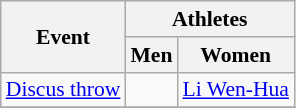<table class=wikitable style="font-size:90%">
<tr>
<th rowspan=2>Event</th>
<th colspan=2>Athletes</th>
</tr>
<tr>
<th>Men</th>
<th>Women</th>
</tr>
<tr>
<td><a href='#'>Discus throw</a></td>
<td></td>
<td><a href='#'>Li Wen-Hua</a></td>
</tr>
<tr>
</tr>
</table>
